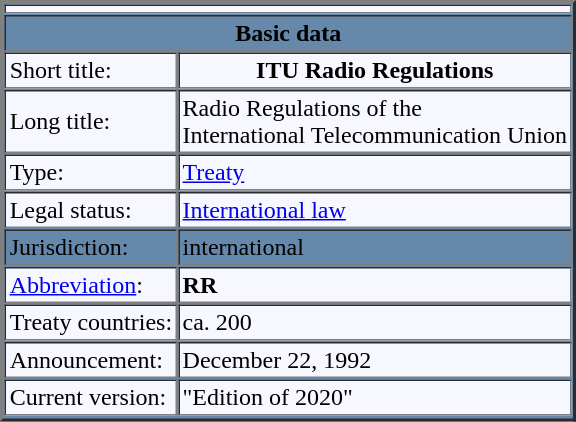<table border="2" cellpadding="2" cellspacing="1" bgcolor="#6688AA" style="float:right; margin-left:15px">
<tr bgcolor="#F7F8FF">
<th colspan="2"></th>
</tr>
<tr --->
<th colspan="2">Basic data</th>
</tr>
<tr --- bgcolor="#F7F8FF">
<td>Short title:</td>
<th>ITU Radio Regulations</th>
</tr>
<tr --- bgcolor="#F7F8FF">
<td>Long title:</td>
<td>Radio Regulations of the <br>International Telecommunication Union</td>
</tr>
<tr --- bgcolor="#F7F8FF">
<td>Type:</td>
<td><a href='#'>Treaty</a></td>
</tr>
<tr --- bgcolor="#F7F8FF">
<td>Legal status:</td>
<td><a href='#'>International law</a></td>
</tr>
<tr --->
<td>Jurisdiction:</td>
<td>international</td>
</tr>
<tr --- bgcolor="#F7F8FF">
<td><a href='#'>Abbreviation</a>:</td>
<td><strong>RR</strong></td>
</tr>
<tr --- bgcolor="#F7F8FF">
<td>Treaty countries:</td>
<td>ca. 200</td>
</tr>
<tr --- bgcolor="#F7F8FF">
<td>Announcement:</td>
<td>December 22, 1992</td>
</tr>
<tr --- bgcolor="#F7F8FF">
<td>Current version:</td>
<td>"Edition of 2020"</td>
</tr>
<tr --- bgcolor=>
</tr>
</table>
